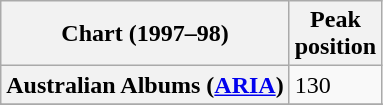<table class="wikitable sortable plainrowheaders">
<tr>
<th scope="col">Chart (1997–98)</th>
<th scope="col">Peak<br>position</th>
</tr>
<tr>
<th scope="row">Australian Albums (<a href='#'>ARIA</a>)</th>
<td>130</td>
</tr>
<tr>
</tr>
<tr>
</tr>
<tr>
</tr>
<tr>
</tr>
<tr>
</tr>
<tr>
</tr>
<tr>
</tr>
</table>
